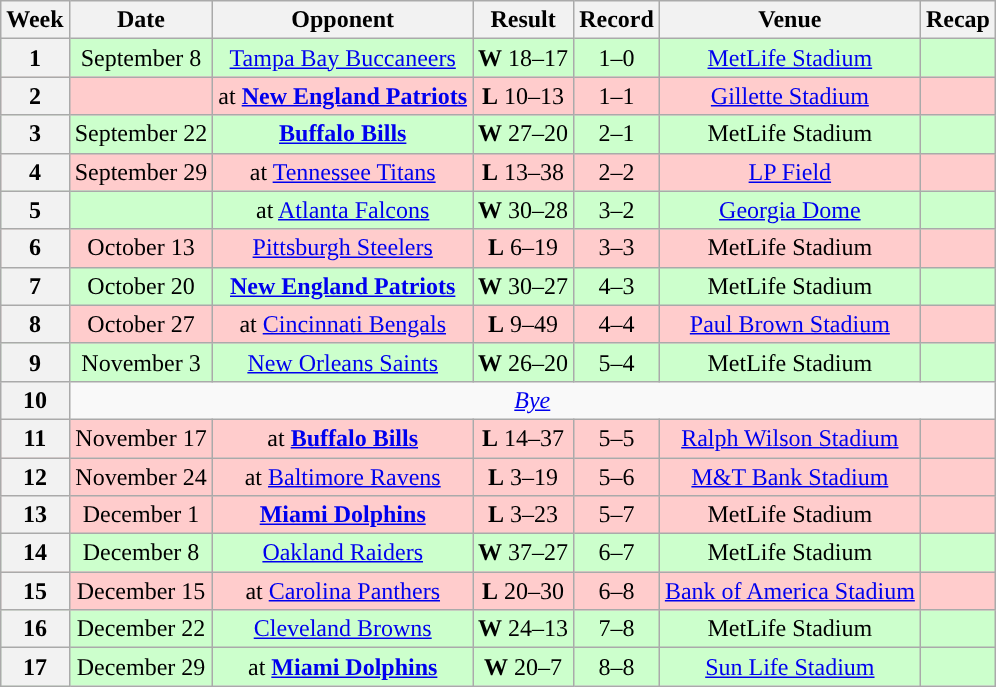<table class="wikitable" style="text-align:center">
<tr>
<th>Week</th>
<th>Date</th>
<th>Opponent</th>
<th>Result</th>
<th>Record</th>
<th>Venue</th>
<th>Recap</th>
</tr>
<tr style="background:#cfc">
<th>1</th>
<td>September 8</td>
<td><a href='#'>Tampa Bay Buccaneers</a></td>
<td><strong>W</strong> 18–17</td>
<td>1–0</td>
<td><a href='#'>MetLife Stadium</a></td>
<td></td>
</tr>
<tr style="background:#fcc">
<th>2</th>
<td></td>
<td>at <strong><a href='#'>New England Patriots</a></strong></td>
<td><strong>L</strong> 10–13</td>
<td>1–1</td>
<td><a href='#'>Gillette Stadium</a></td>
<td></td>
</tr>
<tr style="background:#cfc">
<th>3</th>
<td>September 22</td>
<td><strong><a href='#'>Buffalo Bills</a></strong></td>
<td><strong>W</strong> 27–20</td>
<td>2–1</td>
<td>MetLife Stadium</td>
<td></td>
</tr>
<tr style="background:#fcc">
<th>4</th>
<td>September 29</td>
<td>at <a href='#'>Tennessee Titans</a></td>
<td><strong>L</strong> 13–38</td>
<td>2–2</td>
<td><a href='#'>LP Field</a></td>
<td></td>
</tr>
<tr style="background:#cfc">
<th>5</th>
<td></td>
<td>at <a href='#'>Atlanta Falcons</a></td>
<td><strong>W</strong> 30–28</td>
<td>3–2</td>
<td><a href='#'>Georgia Dome</a></td>
<td></td>
</tr>
<tr style="background:#fcc">
<th>6</th>
<td>October 13</td>
<td><a href='#'>Pittsburgh Steelers</a></td>
<td><strong>L</strong> 6–19</td>
<td>3–3</td>
<td>MetLife Stadium</td>
<td></td>
</tr>
<tr style="background:#cfc">
<th>7</th>
<td>October 20</td>
<td><strong><a href='#'>New England Patriots</a></strong></td>
<td><strong>W</strong> 30–27 </td>
<td>4–3</td>
<td>MetLife Stadium</td>
<td></td>
</tr>
<tr style="background:#fcc">
<th>8</th>
<td>October 27</td>
<td>at <a href='#'>Cincinnati Bengals</a></td>
<td><strong>L</strong> 9–49</td>
<td>4–4</td>
<td><a href='#'>Paul Brown Stadium</a></td>
<td></td>
</tr>
<tr style="background:#cfc">
<th>9</th>
<td>November 3</td>
<td><a href='#'>New Orleans Saints</a></td>
<td><strong>W</strong> 26–20</td>
<td>5–4</td>
<td>MetLife Stadium</td>
<td></td>
</tr>
<tr>
<th>10</th>
<td colspan="6"><em><a href='#'>Bye</a></em></td>
</tr>
<tr style="background:#fcc">
<th>11</th>
<td>November 17</td>
<td>at <strong><a href='#'>Buffalo Bills</a></strong></td>
<td><strong>L</strong> 14–37</td>
<td>5–5</td>
<td><a href='#'>Ralph Wilson Stadium</a></td>
<td></td>
</tr>
<tr style="background:#fcc">
<th>12</th>
<td>November 24</td>
<td>at <a href='#'>Baltimore Ravens</a></td>
<td><strong>L</strong> 3–19</td>
<td>5–6</td>
<td><a href='#'>M&T Bank Stadium</a></td>
<td></td>
</tr>
<tr style="background:#fcc">
<th>13</th>
<td>December 1</td>
<td><strong><a href='#'>Miami Dolphins</a></strong></td>
<td><strong>L</strong> 3–23</td>
<td>5–7</td>
<td>MetLife Stadium</td>
<td></td>
</tr>
<tr style="background:#cfc">
<th>14</th>
<td>December 8</td>
<td><a href='#'>Oakland Raiders</a></td>
<td><strong>W</strong> 37–27</td>
<td>6–7</td>
<td>MetLife Stadium</td>
<td></td>
</tr>
<tr style="background:#fcc">
<th>15</th>
<td>December 15</td>
<td>at <a href='#'>Carolina Panthers</a></td>
<td><strong>L</strong> 20–30</td>
<td>6–8</td>
<td><a href='#'>Bank of America Stadium</a></td>
<td></td>
</tr>
<tr style="background:#cfc">
<th>16</th>
<td>December 22</td>
<td><a href='#'>Cleveland Browns</a></td>
<td><strong>W</strong> 24–13</td>
<td>7–8</td>
<td>MetLife Stadium</td>
<td></td>
</tr>
<tr style="background:#cfc">
<th>17</th>
<td>December 29</td>
<td>at <strong><a href='#'>Miami Dolphins</a></strong></td>
<td><strong>W</strong> 20–7</td>
<td>8–8</td>
<td><a href='#'>Sun Life Stadium</a></td>
<td></td>
</tr>
</table>
